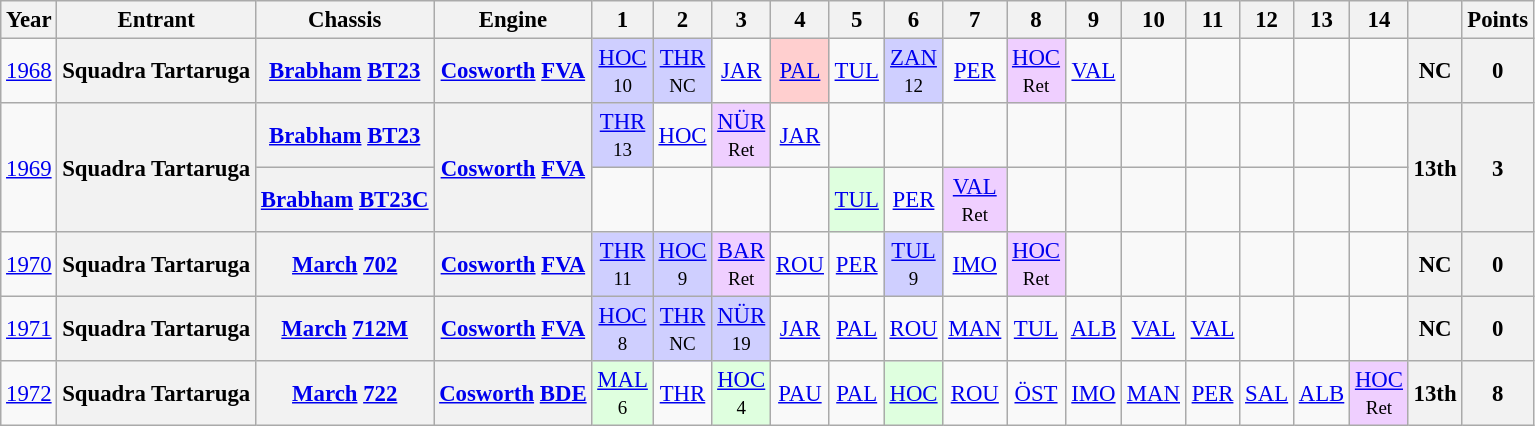<table class="wikitable" style="text-align:center; font-size:95%">
<tr>
<th>Year</th>
<th>Entrant</th>
<th>Chassis</th>
<th>Engine</th>
<th>1</th>
<th>2</th>
<th>3</th>
<th>4</th>
<th>5</th>
<th>6</th>
<th>7</th>
<th>8</th>
<th>9</th>
<th>10</th>
<th>11</th>
<th>12</th>
<th>13</th>
<th>14</th>
<th></th>
<th>Points</th>
</tr>
<tr>
<td><a href='#'>1968</a></td>
<th>Squadra Tartaruga</th>
<th><a href='#'>Brabham</a> <a href='#'>BT23</a></th>
<th><a href='#'>Cosworth</a> <a href='#'>FVA</a></th>
<td style="background:#CFCFFF;"><a href='#'>HOC</a><br><small>10</small></td>
<td style="background:#CFCFFF;"><a href='#'>THR</a><br><small>NC</small></td>
<td><a href='#'>JAR</a></td>
<td style="background:#FFCFCF;"><a href='#'>PAL</a><br><small></small></td>
<td><a href='#'>TUL</a></td>
<td style="background:#CFCFFF;"><a href='#'>ZAN</a><br><small>12</small></td>
<td><a href='#'>PER</a></td>
<td style="background:#EFCFFF;"><a href='#'>HOC</a><br><small>Ret</small></td>
<td><a href='#'>VAL</a></td>
<td></td>
<td></td>
<td></td>
<td></td>
<td></td>
<th>NC</th>
<th>0</th>
</tr>
<tr>
<td rowspan="2"><a href='#'>1969</a></td>
<th rowspan="2">Squadra Tartaruga</th>
<th><a href='#'>Brabham</a> <a href='#'>BT23</a></th>
<th rowspan="2"><a href='#'>Cosworth</a> <a href='#'>FVA</a></th>
<td style="background:#CFCFFF;"><a href='#'>THR</a><br><small>13</small></td>
<td><a href='#'>HOC</a></td>
<td style="background:#EFCFFF;"><a href='#'>NÜR</a><br><small>Ret</small></td>
<td><a href='#'>JAR</a></td>
<td></td>
<td></td>
<td></td>
<td></td>
<td></td>
<td></td>
<td></td>
<td></td>
<td></td>
<td></td>
<th rowspan="2">13th</th>
<th rowspan="2">3</th>
</tr>
<tr>
<th><a href='#'>Brabham</a> <a href='#'>BT23C</a></th>
<td></td>
<td></td>
<td></td>
<td></td>
<td style="background:#DFFFDF;"><a href='#'>TUL</a><br><small></small></td>
<td><a href='#'>PER</a></td>
<td style="background:#EFCFFF;"><a href='#'>VAL</a><br><small>Ret</small></td>
<td></td>
<td></td>
<td></td>
<td></td>
<td></td>
<td></td>
<td></td>
</tr>
<tr>
<td><a href='#'>1970</a></td>
<th>Squadra Tartaruga</th>
<th><a href='#'>March</a> <a href='#'>702</a></th>
<th><a href='#'>Cosworth</a> <a href='#'>FVA</a></th>
<td style="background:#CFCFFF;"><a href='#'>THR</a><br><small>11</small></td>
<td style="background:#CFCFFF;"><a href='#'>HOC</a><br><small>9</small></td>
<td style="background:#EFCFFF;"><a href='#'>BAR</a><br><small>Ret</small></td>
<td><a href='#'>ROU</a></td>
<td><a href='#'>PER</a></td>
<td style="background:#CFCFFF;"><a href='#'>TUL</a><br><small>9</small></td>
<td><a href='#'>IMO</a></td>
<td style="background:#EFCFFF;"><a href='#'>HOC</a><br><small>Ret</small></td>
<td></td>
<td></td>
<td></td>
<td></td>
<td></td>
<td></td>
<th>NC</th>
<th>0</th>
</tr>
<tr>
<td><a href='#'>1971</a></td>
<th>Squadra Tartaruga</th>
<th><a href='#'>March</a> <a href='#'>712M</a></th>
<th><a href='#'>Cosworth</a> <a href='#'>FVA</a></th>
<td style="background:#CFCFFF;"><a href='#'>HOC</a><br><small>8</small></td>
<td style="background:#CFCFFF;"><a href='#'>THR</a><br><small>NC</small></td>
<td style="background:#CFCFFF;"><a href='#'>NÜR</a><br><small>19</small></td>
<td><a href='#'>JAR</a></td>
<td><a href='#'>PAL</a></td>
<td><a href='#'>ROU</a></td>
<td><a href='#'>MAN</a></td>
<td><a href='#'>TUL</a></td>
<td><a href='#'>ALB</a></td>
<td><a href='#'>VAL</a></td>
<td><a href='#'>VAL</a></td>
<td></td>
<td></td>
<td></td>
<th>NC</th>
<th>0</th>
</tr>
<tr>
<td><a href='#'>1972</a></td>
<th>Squadra Tartaruga</th>
<th><a href='#'>March</a> <a href='#'>722</a></th>
<th><a href='#'>Cosworth</a> <a href='#'>BDE</a></th>
<td style="background:#DFFFDF;"><a href='#'>MAL</a><br><small>6</small></td>
<td><a href='#'>THR</a></td>
<td style="background:#DFFFDF;"><a href='#'>HOC</a><br><small>4</small></td>
<td><a href='#'>PAU</a></td>
<td><a href='#'>PAL</a></td>
<td style="background:#DFFFDF;"><a href='#'>HOC</a><br><small></small></td>
<td><a href='#'>ROU</a></td>
<td><a href='#'>ÖST</a></td>
<td><a href='#'>IMO</a></td>
<td><a href='#'>MAN</a></td>
<td><a href='#'>PER</a></td>
<td><a href='#'>SAL</a></td>
<td><a href='#'>ALB</a></td>
<td style="background:#EFCFFF;"><a href='#'>HOC</a><br><small>Ret</small></td>
<th>13th</th>
<th>8</th>
</tr>
</table>
